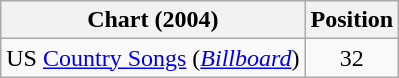<table class="wikitable sortable">
<tr>
<th scope="col">Chart (2004)</th>
<th scope="col">Position</th>
</tr>
<tr>
<td>US <a href='#'>Country Songs</a> (<em><a href='#'>Billboard</a></em>)</td>
<td align="center">32</td>
</tr>
</table>
